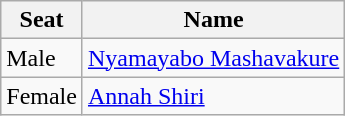<table class="wikitable">
<tr>
<th>Seat</th>
<th>Name</th>
</tr>
<tr>
<td>Male</td>
<td><a href='#'>Nyamayabo Mashavakure</a></td>
</tr>
<tr>
<td>Female</td>
<td><a href='#'>Annah Shiri</a></td>
</tr>
</table>
